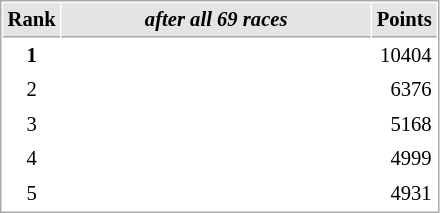<table cellspacing="1" cellpadding="3" style="border:1px solid #AAAAAA;font-size:86%">
<tr bgcolor="#E4E4E4">
<th style="border-bottom:1px solid #AAAAAA" width=10>Rank</th>
<th style="border-bottom:1px solid #AAAAAA" width=200><strong><em>after all 69 races</em></strong></th>
<th style="border-bottom:1px solid #AAAAAA" width=20>Points</th>
</tr>
<tr>
<td align="center"><strong>1</strong></td>
<td><strong></strong></td>
<td align="right">10404</td>
</tr>
<tr>
<td align="center">2</td>
<td></td>
<td align="right">6376</td>
</tr>
<tr>
<td align="center">3</td>
<td></td>
<td align="right">5168</td>
</tr>
<tr>
<td align="center">4</td>
<td></td>
<td align="right">4999</td>
</tr>
<tr>
<td align="center">5</td>
<td></td>
<td align="right">4931</td>
</tr>
</table>
